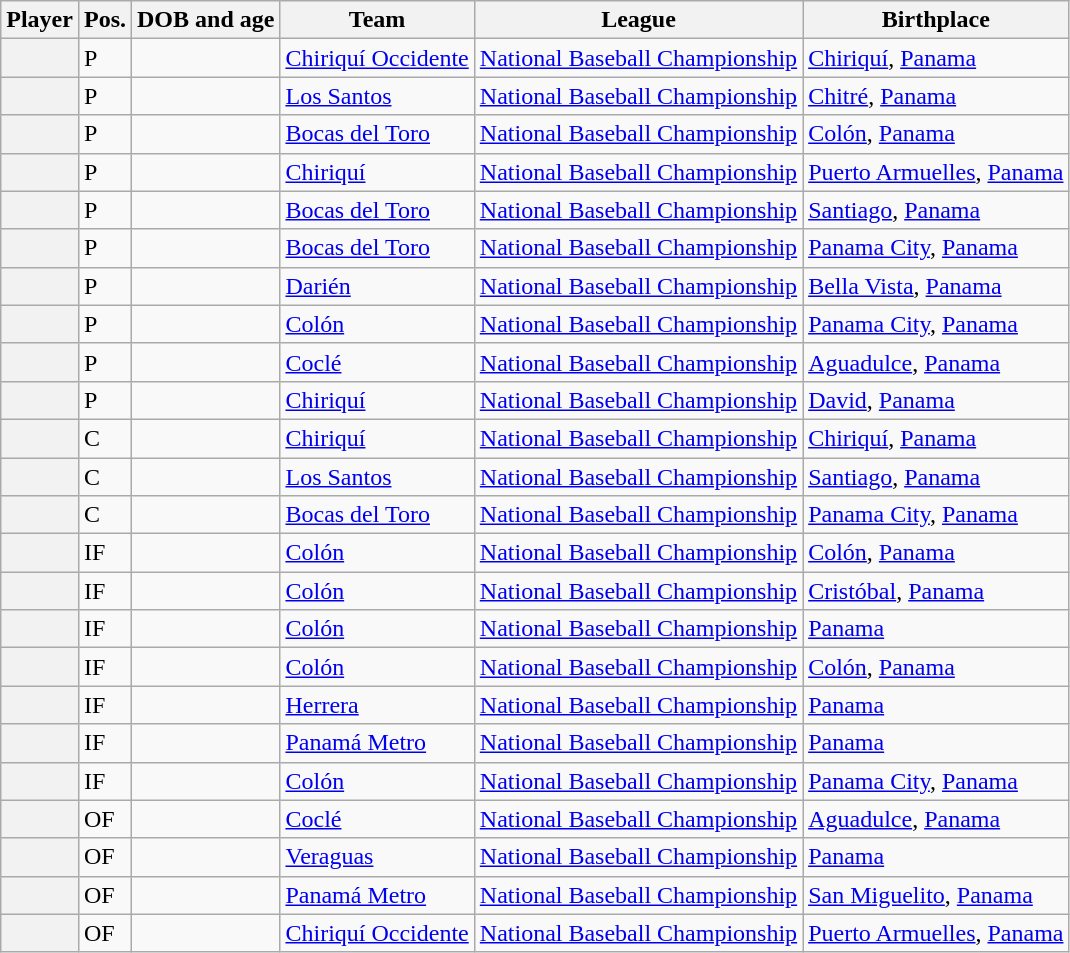<table class="wikitable sortable plainrowheaders">
<tr>
<th scope="col">Player</th>
<th scope="col">Pos.</th>
<th scope="col">DOB and age</th>
<th scope="col">Team</th>
<th scope="col">League</th>
<th scope="col">Birthplace</th>
</tr>
<tr>
<th scope="row"></th>
<td>P</td>
<td></td>
<td> <a href='#'>Chiriquí Occidente</a></td>
<td><a href='#'>National Baseball Championship</a></td>
<td><a href='#'>Chiriquí</a>, <a href='#'>Panama</a></td>
</tr>
<tr>
<th scope="row"></th>
<td>P</td>
<td></td>
<td> <a href='#'>Los Santos</a></td>
<td><a href='#'>National Baseball Championship</a></td>
<td><a href='#'>Chitré</a>, <a href='#'>Panama</a></td>
</tr>
<tr>
<th scope="row"></th>
<td>P</td>
<td></td>
<td> <a href='#'>Bocas del Toro</a></td>
<td><a href='#'>National Baseball Championship</a></td>
<td><a href='#'>Colón</a>, <a href='#'>Panama</a></td>
</tr>
<tr>
<th scope="row"></th>
<td>P</td>
<td></td>
<td> <a href='#'>Chiriquí</a></td>
<td><a href='#'>National Baseball Championship</a></td>
<td><a href='#'>Puerto Armuelles</a>, <a href='#'>Panama</a></td>
</tr>
<tr>
<th scope="row"></th>
<td>P</td>
<td></td>
<td> <a href='#'>Bocas del Toro</a></td>
<td><a href='#'>National Baseball Championship</a></td>
<td><a href='#'>Santiago</a>, <a href='#'>Panama</a></td>
</tr>
<tr>
<th scope="row"></th>
<td>P</td>
<td></td>
<td> <a href='#'>Bocas del Toro</a></td>
<td><a href='#'>National Baseball Championship</a></td>
<td><a href='#'>Panama City</a>, <a href='#'>Panama</a></td>
</tr>
<tr>
<th scope="row"></th>
<td>P</td>
<td></td>
<td> <a href='#'>Darién</a></td>
<td><a href='#'>National Baseball Championship</a></td>
<td><a href='#'>Bella Vista</a>, <a href='#'>Panama</a></td>
</tr>
<tr>
<th scope="row"></th>
<td>P</td>
<td></td>
<td> <a href='#'>Colón</a></td>
<td><a href='#'>National Baseball Championship</a></td>
<td><a href='#'>Panama City</a>, <a href='#'>Panama</a></td>
</tr>
<tr>
<th scope="row"></th>
<td>P</td>
<td></td>
<td> <a href='#'>Coclé</a></td>
<td><a href='#'>National Baseball Championship</a></td>
<td><a href='#'>Aguadulce</a>, <a href='#'>Panama</a></td>
</tr>
<tr>
<th scope="row"></th>
<td>P</td>
<td></td>
<td> <a href='#'>Chiriquí</a></td>
<td><a href='#'>National Baseball Championship</a></td>
<td><a href='#'>David</a>, <a href='#'>Panama</a></td>
</tr>
<tr>
<th scope="row"></th>
<td>C</td>
<td></td>
<td> <a href='#'>Chiriquí</a></td>
<td><a href='#'>National Baseball Championship</a></td>
<td><a href='#'>Chiriquí</a>, <a href='#'>Panama</a></td>
</tr>
<tr>
<th scope="row"></th>
<td>C</td>
<td></td>
<td> <a href='#'>Los Santos</a></td>
<td><a href='#'>National Baseball Championship</a></td>
<td><a href='#'>Santiago</a>, <a href='#'>Panama</a></td>
</tr>
<tr>
<th scope="row"></th>
<td>C</td>
<td></td>
<td> <a href='#'>Bocas del Toro</a></td>
<td><a href='#'>National Baseball Championship</a></td>
<td><a href='#'>Panama City</a>, <a href='#'>Panama</a></td>
</tr>
<tr>
<th scope="row"></th>
<td>IF</td>
<td></td>
<td> <a href='#'>Colón</a></td>
<td><a href='#'>National Baseball Championship</a></td>
<td><a href='#'>Colón</a>, <a href='#'>Panama</a></td>
</tr>
<tr>
<th scope="row"></th>
<td>IF</td>
<td></td>
<td> <a href='#'>Colón</a></td>
<td><a href='#'>National Baseball Championship</a></td>
<td><a href='#'>Cristóbal</a>, <a href='#'>Panama</a></td>
</tr>
<tr>
<th scope="row"></th>
<td>IF</td>
<td></td>
<td> <a href='#'>Colón</a></td>
<td><a href='#'>National Baseball Championship</a></td>
<td><a href='#'>Panama</a></td>
</tr>
<tr>
<th scope="row"></th>
<td>IF</td>
<td></td>
<td> <a href='#'>Colón</a></td>
<td><a href='#'>National Baseball Championship</a></td>
<td><a href='#'>Colón</a>, <a href='#'>Panama</a></td>
</tr>
<tr>
<th scope="row"></th>
<td>IF</td>
<td></td>
<td> <a href='#'>Herrera</a></td>
<td><a href='#'>National Baseball Championship</a></td>
<td><a href='#'>Panama</a></td>
</tr>
<tr>
<th scope="row"></th>
<td>IF</td>
<td></td>
<td> <a href='#'>Panamá Metro</a></td>
<td><a href='#'>National Baseball Championship</a></td>
<td><a href='#'>Panama</a></td>
</tr>
<tr>
<th scope="row"></th>
<td>IF</td>
<td></td>
<td> <a href='#'>Colón</a></td>
<td><a href='#'>National Baseball Championship</a></td>
<td><a href='#'>Panama City</a>, <a href='#'>Panama</a></td>
</tr>
<tr>
<th scope="row"></th>
<td>OF</td>
<td></td>
<td> <a href='#'>Coclé</a></td>
<td><a href='#'>National Baseball Championship</a></td>
<td><a href='#'>Aguadulce</a>, <a href='#'>Panama</a></td>
</tr>
<tr>
<th scope="row"></th>
<td>OF</td>
<td></td>
<td> <a href='#'>Veraguas</a></td>
<td><a href='#'>National Baseball Championship</a></td>
<td><a href='#'>Panama</a></td>
</tr>
<tr>
<th scope="row"></th>
<td>OF</td>
<td></td>
<td> <a href='#'>Panamá Metro</a></td>
<td><a href='#'>National Baseball Championship</a></td>
<td><a href='#'>San Miguelito</a>, <a href='#'>Panama</a></td>
</tr>
<tr>
<th scope="row"></th>
<td>OF</td>
<td></td>
<td> <a href='#'>Chiriquí Occidente</a></td>
<td><a href='#'>National Baseball Championship</a></td>
<td><a href='#'>Puerto Armuelles</a>, <a href='#'>Panama</a></td>
</tr>
</table>
